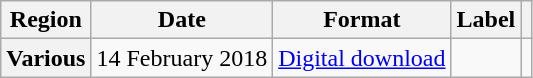<table class="wikitable plainrowheaders" style="text-align:center">
<tr>
<th scope="col">Region</th>
<th scope="col">Date</th>
<th scope="col">Format</th>
<th scope="col">Label</th>
<th scope="col"></th>
</tr>
<tr>
<th scope="row">Various</th>
<td>14 February 2018</td>
<td><a href='#'>Digital download</a></td>
<td></td>
<td></td>
</tr>
</table>
